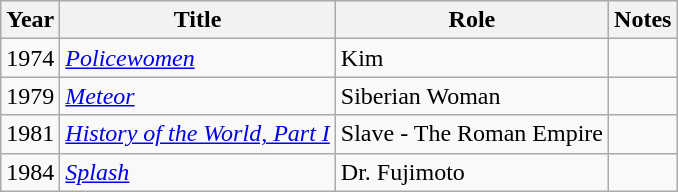<table class="wikitable">
<tr>
<th>Year</th>
<th>Title</th>
<th>Role</th>
<th>Notes</th>
</tr>
<tr>
<td>1974</td>
<td><em><a href='#'>Policewomen</a></em></td>
<td>Kim</td>
<td></td>
</tr>
<tr>
<td>1979</td>
<td><em><a href='#'>Meteor</a></em></td>
<td>Siberian Woman</td>
<td></td>
</tr>
<tr>
<td>1981</td>
<td><em><a href='#'>History of the World, Part I</a></em></td>
<td>Slave - The Roman Empire</td>
<td></td>
</tr>
<tr>
<td>1984</td>
<td><em><a href='#'>Splash</a></em></td>
<td>Dr. Fujimoto</td>
<td></td>
</tr>
</table>
